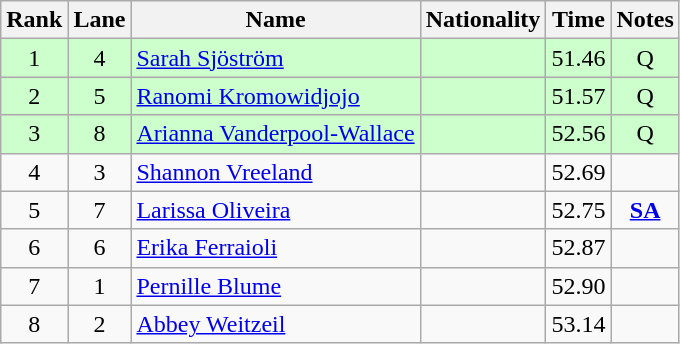<table class="wikitable sortable" style="text-align:center">
<tr>
<th>Rank</th>
<th>Lane</th>
<th>Name</th>
<th>Nationality</th>
<th>Time</th>
<th>Notes</th>
</tr>
<tr bgcolor=ccffcc>
<td>1</td>
<td>4</td>
<td align=left><a href='#'>Sarah Sjöström</a></td>
<td align=left></td>
<td>51.46</td>
<td>Q</td>
</tr>
<tr bgcolor=ccffcc>
<td>2</td>
<td>5</td>
<td align=left><a href='#'>Ranomi Kromowidjojo</a></td>
<td align=left></td>
<td>51.57</td>
<td>Q</td>
</tr>
<tr bgcolor=ccffcc>
<td>3</td>
<td>8</td>
<td align=left><a href='#'>Arianna Vanderpool-Wallace</a></td>
<td align=left></td>
<td>52.56</td>
<td>Q</td>
</tr>
<tr>
<td>4</td>
<td>3</td>
<td align=left><a href='#'>Shannon Vreeland</a></td>
<td align=left></td>
<td>52.69</td>
<td></td>
</tr>
<tr>
<td>5</td>
<td>7</td>
<td align=left><a href='#'>Larissa Oliveira</a></td>
<td align=left></td>
<td>52.75</td>
<td><strong><a href='#'>SA</a></strong></td>
</tr>
<tr>
<td>6</td>
<td>6</td>
<td align=left><a href='#'>Erika Ferraioli</a></td>
<td align=left></td>
<td>52.87</td>
<td></td>
</tr>
<tr>
<td>7</td>
<td>1</td>
<td align=left><a href='#'>Pernille Blume</a></td>
<td align=left></td>
<td>52.90</td>
<td></td>
</tr>
<tr>
<td>8</td>
<td>2</td>
<td align=left><a href='#'>Abbey Weitzeil</a></td>
<td align=left></td>
<td>53.14</td>
<td></td>
</tr>
</table>
